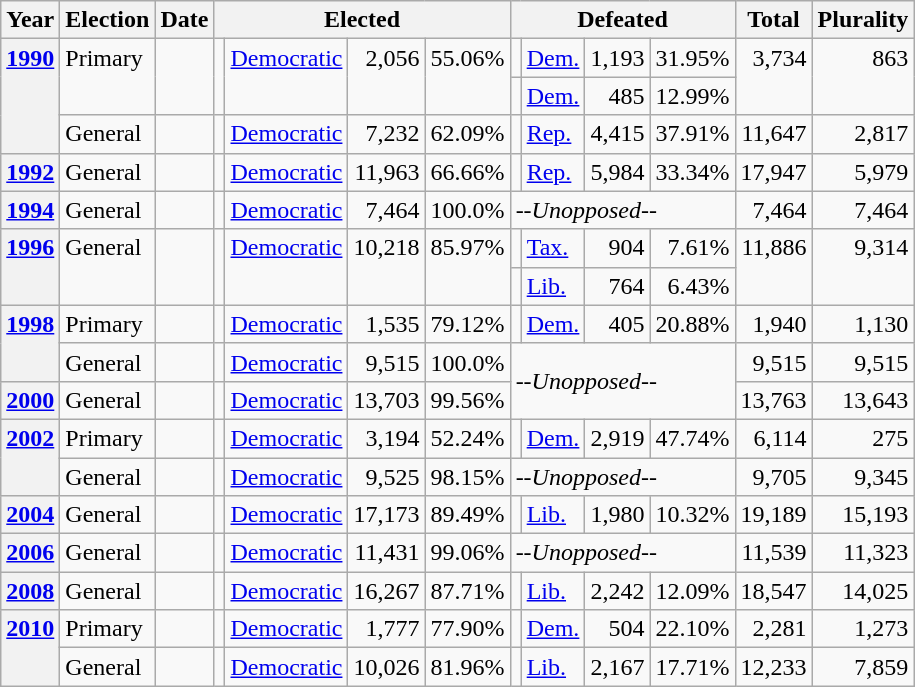<table class=wikitable>
<tr>
<th>Year</th>
<th>Election</th>
<th>Date</th>
<th ! colspan="4">Elected</th>
<th ! colspan="4">Defeated</th>
<th>Total</th>
<th>Plurality</th>
</tr>
<tr>
<th rowspan="3" valign="top"><a href='#'>1990</a></th>
<td rowspan="2" valign="top">Primary</td>
<td rowspan="2" valign="top"></td>
<td rowspan="2" valign="top"></td>
<td rowspan="2" valign="top" ><a href='#'>Democratic</a></td>
<td rowspan="2" valign="top" align="right">2,056</td>
<td rowspan="2" valign="top" align="right">55.06%</td>
<td valign="top"></td>
<td valign="top" ><a href='#'>Dem.</a></td>
<td valign="top" align="right">1,193</td>
<td valign="top" align="right">31.95%</td>
<td rowspan="2" valign="top" align="right">3,734</td>
<td rowspan="2" valign="top" align="right">863</td>
</tr>
<tr>
<td valign="top"></td>
<td valign="top" ><a href='#'>Dem.</a></td>
<td valign="top" align="right">485</td>
<td valign="top" align="right">12.99%</td>
</tr>
<tr>
<td valign="top">General</td>
<td valign="top"></td>
<td valign="top"></td>
<td valign="top" ><a href='#'>Democratic</a></td>
<td valign="top" align="right">7,232</td>
<td valign="top" align="right">62.09%</td>
<td valign="top"></td>
<td valign="top" ><a href='#'>Rep.</a></td>
<td valign="top" align="right">4,415</td>
<td valign="top" align="right">37.91%</td>
<td valign="top" align="right">11,647</td>
<td valign="top" align="right">2,817</td>
</tr>
<tr>
<th valign="top"><a href='#'>1992</a></th>
<td valign="top">General</td>
<td valign="top"></td>
<td valign="top"></td>
<td valign="top" ><a href='#'>Democratic</a></td>
<td valign="top" align="right">11,963</td>
<td valign="top" align="right">66.66%</td>
<td valign="top"></td>
<td valign="top" ><a href='#'>Rep.</a></td>
<td valign="top" align="right">5,984</td>
<td valign="top" align="right">33.34%</td>
<td valign="top" align="right">17,947</td>
<td valign="top" align="right">5,979</td>
</tr>
<tr>
<th valign="top"><a href='#'>1994</a></th>
<td valign="top">General</td>
<td valign="top"></td>
<td valign="top"></td>
<td valign="top" ><a href='#'>Democratic</a></td>
<td valign="top" align="right">7,464</td>
<td valign="top" align="right">100.0%</td>
<td valign="top" colspan="4"><em>--Unopposed--</em></td>
<td valign="top" align="right">7,464</td>
<td valign="top" align="right">7,464</td>
</tr>
<tr>
<th rowspan="2" valign="top"><a href='#'>1996</a></th>
<td rowspan="2" valign="top">General</td>
<td rowspan="2" valign="top"></td>
<td rowspan="2" valign="top"></td>
<td rowspan="2" valign="top" ><a href='#'>Democratic</a></td>
<td rowspan="2" valign="top" align="right">10,218</td>
<td rowspan="2" valign="top" align="right">85.97%</td>
<td valign="top"></td>
<td valign="top" ><a href='#'>Tax.</a></td>
<td valign="top" align="right">904</td>
<td valign="top" align="right">7.61%</td>
<td rowspan="2" valign="top" align="right">11,886</td>
<td rowspan="2" valign="top" align="right">9,314</td>
</tr>
<tr>
<td valign="top"></td>
<td valign="top" ><a href='#'>Lib.</a></td>
<td valign="top" align="right">764</td>
<td valign="top" align="right">6.43%</td>
</tr>
<tr>
<th rowspan="2" valign="top"><a href='#'>1998</a></th>
<td valign="top">Primary</td>
<td valign="top"></td>
<td valign="top"></td>
<td valign="top" ><a href='#'>Democratic</a></td>
<td valign="top" align="right">1,535</td>
<td valign="top" align="right">79.12%</td>
<td valign="top"></td>
<td valign="top" ><a href='#'>Dem.</a></td>
<td valign="top" align="right">405</td>
<td valign="top" align="right">20.88%</td>
<td valign="top" align="right">1,940</td>
<td valign="top" align="right">1,130</td>
</tr>
<tr>
<td valign="top">General</td>
<td valign="top"></td>
<td valign="top"></td>
<td valign="top" ><a href='#'>Democratic</a></td>
<td valign="top" align="right">9,515</td>
<td valign="top" align="right">100.0%</td>
<td rowspan="2" colspan="4"><em>--Unopposed--</em></td>
<td valign="top" align="right">9,515</td>
<td valign="top" align="right">9,515</td>
</tr>
<tr>
<th valign="top"><a href='#'>2000</a></th>
<td valign="top">General</td>
<td valign="top"></td>
<td valign="top"></td>
<td valign="top" ><a href='#'>Democratic</a></td>
<td valign="top" align="right">13,703</td>
<td valign="top" align="right">99.56%</td>
<td valign="top" align="right">13,763</td>
<td valign="top" align="right">13,643</td>
</tr>
<tr>
<th rowspan="2" valign="top"><a href='#'>2002</a></th>
<td valign="top">Primary</td>
<td valign="top"></td>
<td valign="top"></td>
<td valign="top" ><a href='#'>Democratic</a></td>
<td valign="top" align="right">3,194</td>
<td valign="top" align="right">52.24%</td>
<td valign="top"></td>
<td valign="top" ><a href='#'>Dem.</a></td>
<td valign="top" align="right">2,919</td>
<td valign="top" align="right">47.74%</td>
<td valign="top" align="right">6,114</td>
<td valign="top" align="right">275</td>
</tr>
<tr>
<td valign="top">General</td>
<td valign="top"></td>
<td valign="top"></td>
<td valign="top" ><a href='#'>Democratic</a></td>
<td valign="top" align="right">9,525</td>
<td valign="top" align="right">98.15%</td>
<td colspan="4"><em>--Unopposed--</em></td>
<td valign="top" align="right">9,705</td>
<td valign="top" align="right">9,345</td>
</tr>
<tr>
<th valign="top"><a href='#'>2004</a></th>
<td valign="top">General</td>
<td valign="top"></td>
<td valign="top"></td>
<td valign="top" ><a href='#'>Democratic</a></td>
<td valign="top" align="right">17,173</td>
<td valign="top" align="right">89.49%</td>
<td valign="top"></td>
<td valign="top" ><a href='#'>Lib.</a></td>
<td valign="top" align="right">1,980</td>
<td valign="top" align="right">10.32%</td>
<td valign="top" align="right">19,189</td>
<td valign="top" align="right">15,193</td>
</tr>
<tr>
<th valign="top"><a href='#'>2006</a></th>
<td valign="top">General</td>
<td valign="top"></td>
<td valign="top"></td>
<td valign="top" ><a href='#'>Democratic</a></td>
<td valign="top" align="right">11,431</td>
<td valign="top" align="right">99.06%</td>
<td colspan="4"><em>--Unopposed--</em></td>
<td valign="top" align="right">11,539</td>
<td valign="top" align="right">11,323</td>
</tr>
<tr>
<th valign="top"><a href='#'>2008</a></th>
<td valign="top">General</td>
<td valign="top"></td>
<td valign="top"></td>
<td valign="top" ><a href='#'>Democratic</a></td>
<td valign="top" align="right">16,267</td>
<td valign="top" align="right">87.71%</td>
<td valign="top"></td>
<td valign="top" ><a href='#'>Lib.</a></td>
<td valign="top" align="right">2,242</td>
<td valign="top" align="right">12.09%</td>
<td valign="top" align="right">18,547</td>
<td valign="top" align="right">14,025</td>
</tr>
<tr>
<th rowspan="2" valign="top"><a href='#'>2010</a></th>
<td valign="top">Primary</td>
<td valign="top"></td>
<td valign="top"></td>
<td valign="top" ><a href='#'>Democratic</a></td>
<td valign="top" align="right">1,777</td>
<td valign="top" align="right">77.90%</td>
<td valign="top"></td>
<td valign="top" ><a href='#'>Dem.</a></td>
<td valign="top" align="right">504</td>
<td valign="top" align="right">22.10%</td>
<td valign="top" align="right">2,281</td>
<td valign="top" align="right">1,273</td>
</tr>
<tr>
<td valign="top">General</td>
<td valign="top"></td>
<td valign="top"></td>
<td valign="top" ><a href='#'>Democratic</a></td>
<td valign="top" align="right">10,026</td>
<td valign="top" align="right">81.96%</td>
<td valign="top"></td>
<td valign="top" ><a href='#'>Lib.</a></td>
<td valign="top" align="right">2,167</td>
<td valign="top" align="right">17.71%</td>
<td valign="top" align="right">12,233</td>
<td valign="top" align="right">7,859</td>
</tr>
</table>
